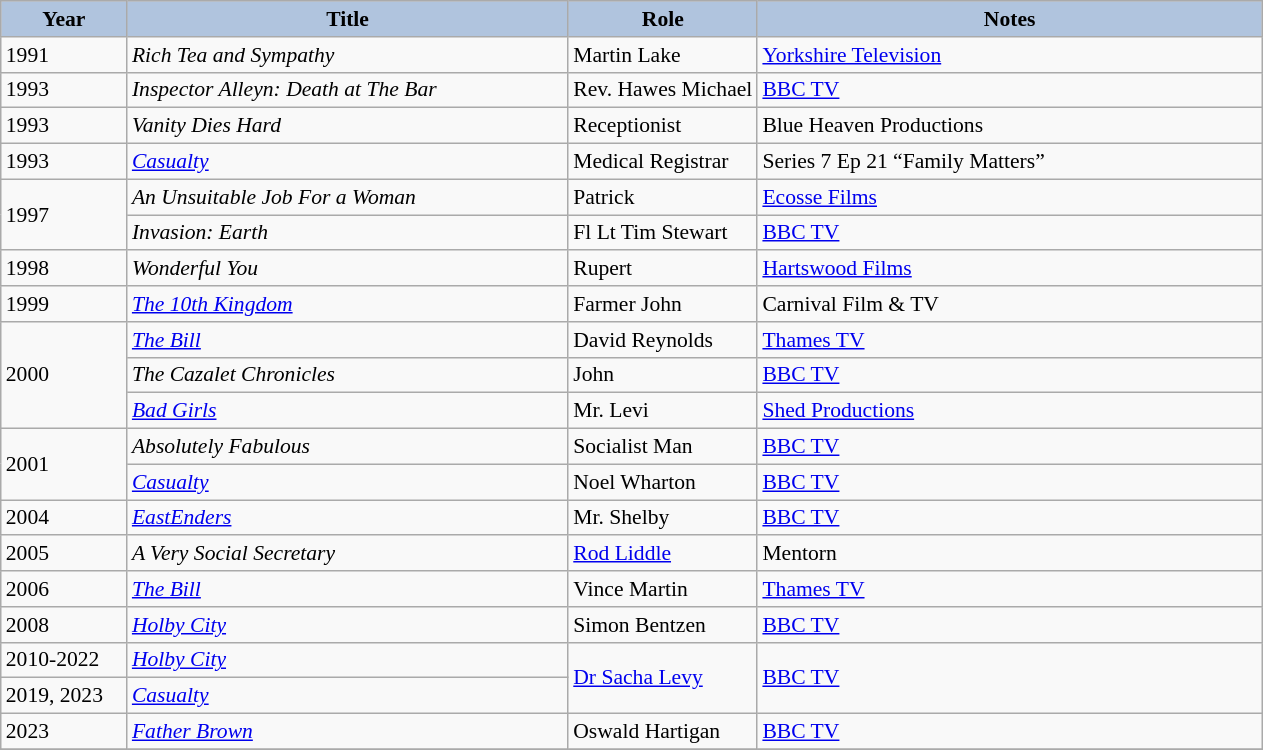<table class="wikitable" style="font-size:90%;">
<tr style="background:#ccc; text-align:center;">
<th style="background:#b0c4de; width:10%;">Year</th>
<th style="background:#b0c4de; width:35%;">Title</th>
<th style="background:#b0c4de; width:15%;">Role</th>
<th style="background:#b0c4de; width:40%;">Notes</th>
</tr>
<tr>
<td>1991</td>
<td><em>Rich Tea and Sympathy</em></td>
<td>Martin Lake</td>
<td><a href='#'>Yorkshire Television</a></td>
</tr>
<tr>
<td>1993</td>
<td><em>Inspector Alleyn: Death at The Bar</em></td>
<td>Rev. Hawes Michael</td>
<td><a href='#'>BBC TV</a></td>
</tr>
<tr>
<td>1993</td>
<td><em>Vanity Dies Hard</em></td>
<td>Receptionist</td>
<td>Blue Heaven Productions</td>
</tr>
<tr>
<td>1993</td>
<td><em><a href='#'>Casualty</a></em></td>
<td>Medical Registrar</td>
<td>Series 7 Ep 21 “Family Matters”</td>
</tr>
<tr>
<td rowspan=2>1997</td>
<td><em>An Unsuitable Job For a Woman</em></td>
<td>Patrick</td>
<td><a href='#'>Ecosse Films</a></td>
</tr>
<tr>
<td><em>Invasion: Earth</em></td>
<td>Fl Lt Tim Stewart</td>
<td><a href='#'>BBC TV</a></td>
</tr>
<tr>
<td>1998</td>
<td><em>Wonderful You</em></td>
<td>Rupert</td>
<td><a href='#'>Hartswood Films</a></td>
</tr>
<tr>
<td>1999</td>
<td><em><a href='#'>The 10th Kingdom</a></em></td>
<td>Farmer John</td>
<td>Carnival Film & TV</td>
</tr>
<tr>
<td rowspan=3>2000</td>
<td><em><a href='#'>The Bill</a></em></td>
<td>David Reynolds</td>
<td><a href='#'>Thames TV</a></td>
</tr>
<tr>
<td><em>The Cazalet Chronicles</em></td>
<td>John</td>
<td><a href='#'>BBC TV</a></td>
</tr>
<tr>
<td><em><a href='#'>Bad Girls</a></em></td>
<td>Mr. Levi</td>
<td><a href='#'>Shed Productions</a></td>
</tr>
<tr>
<td rowspan=2>2001</td>
<td><em>Absolutely Fabulous</em></td>
<td>Socialist Man</td>
<td><a href='#'>BBC TV</a></td>
</tr>
<tr>
<td><em><a href='#'>Casualty</a></em></td>
<td>Noel Wharton</td>
<td><a href='#'>BBC TV</a></td>
</tr>
<tr>
<td>2004</td>
<td><em><a href='#'>EastEnders</a></em></td>
<td>Mr. Shelby</td>
<td><a href='#'>BBC TV</a></td>
</tr>
<tr>
<td>2005</td>
<td><em>A Very Social Secretary</em></td>
<td><a href='#'>Rod Liddle</a></td>
<td>Mentorn</td>
</tr>
<tr>
<td>2006</td>
<td><em><a href='#'>The Bill</a></em></td>
<td>Vince Martin</td>
<td><a href='#'>Thames TV</a></td>
</tr>
<tr>
<td>2008</td>
<td><em><a href='#'>Holby City</a></em></td>
<td>Simon Bentzen</td>
<td><a href='#'>BBC TV</a></td>
</tr>
<tr>
<td>2010-2022</td>
<td><em><a href='#'>Holby City</a></em></td>
<td rowspan=2><a href='#'>Dr Sacha Levy</a></td>
<td rowspan=2><a href='#'>BBC TV</a></td>
</tr>
<tr>
<td>2019, 2023</td>
<td><em><a href='#'>Casualty</a></em></td>
</tr>
<tr>
<td>2023</td>
<td><em><a href='#'>Father Brown</a></em></td>
<td>Oswald Hartigan</td>
<td><a href='#'>BBC TV</a></td>
</tr>
<tr>
</tr>
</table>
